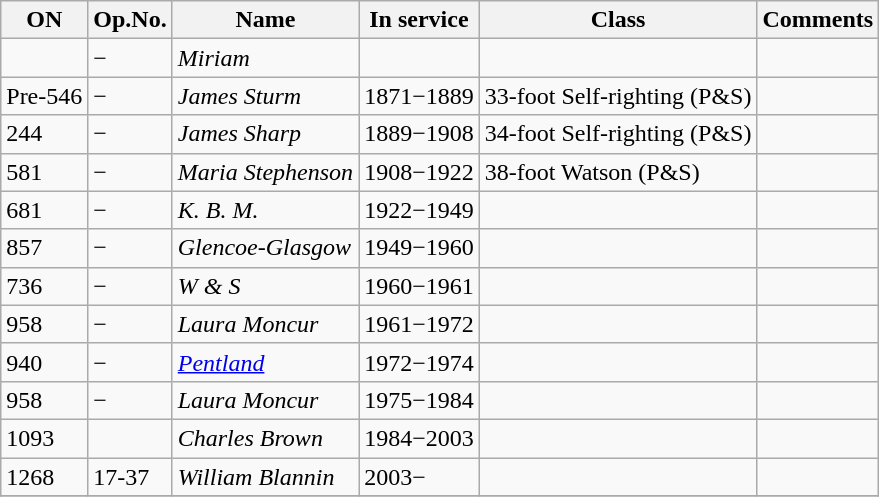<table class="wikitable">
<tr>
<th>ON</th>
<th>Op.No.</th>
<th>Name</th>
<th>In service</th>
<th>Class</th>
<th>Comments</th>
</tr>
<tr>
<td></td>
<td>−</td>
<td><em>Miriam</em></td>
<td></td>
<td></td>
<td></td>
</tr>
<tr>
<td>Pre-546</td>
<td>−</td>
<td><em>James Sturm</em></td>
<td>1871−1889</td>
<td>33-foot Self-righting (P&S)</td>
<td></td>
</tr>
<tr>
<td>244</td>
<td>−</td>
<td><em>James Sharp</em></td>
<td>1889−1908</td>
<td>34-foot Self-righting (P&S)</td>
<td></td>
</tr>
<tr>
<td>581</td>
<td>−</td>
<td><em>Maria Stephenson</em></td>
<td>1908−1922</td>
<td>38-foot Watson (P&S)</td>
<td></td>
</tr>
<tr>
<td>681</td>
<td>−</td>
<td><em>K. B. M.</em></td>
<td>1922−1949</td>
<td></td>
<td></td>
</tr>
<tr>
<td>857</td>
<td>−</td>
<td><em>Glencoe-Glasgow</em></td>
<td>1949−1960</td>
<td></td>
<td></td>
</tr>
<tr>
<td>736</td>
<td>−</td>
<td><em>W & S</em></td>
<td>1960−1961</td>
<td></td>
<td></td>
</tr>
<tr>
<td>958</td>
<td>−</td>
<td><em>Laura Moncur</em></td>
<td>1961−1972</td>
<td></td>
<td></td>
</tr>
<tr>
<td>940</td>
<td>−</td>
<td><a href='#'><em>Pentland<br></em></a></td>
<td>1972−1974</td>
<td></td>
<td></td>
</tr>
<tr>
<td>958</td>
<td>−</td>
<td><em>Laura Moncur</em></td>
<td>1975−1984</td>
<td></td>
<td></td>
</tr>
<tr>
<td>1093</td>
<td></td>
<td><em>Charles Brown</em></td>
<td>1984−2003</td>
<td></td>
<td></td>
</tr>
<tr>
<td>1268</td>
<td>17-37</td>
<td><em>William Blannin</em></td>
<td>2003−</td>
<td></td>
<td></td>
</tr>
<tr>
</tr>
</table>
